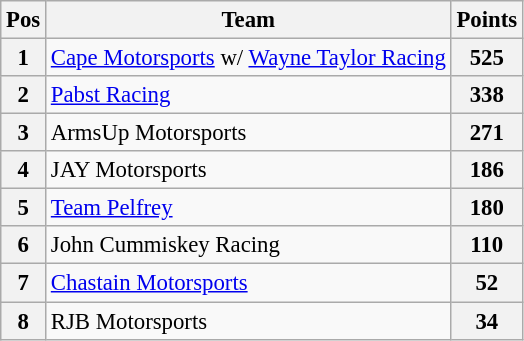<table class="wikitable" style="font-size: 95%;">
<tr>
<th>Pos</th>
<th>Team</th>
<th>Points</th>
</tr>
<tr>
<th>1</th>
<td><a href='#'>Cape Motorsports</a> w/ <a href='#'>Wayne Taylor Racing</a></td>
<th>525</th>
</tr>
<tr>
<th>2</th>
<td><a href='#'>Pabst Racing</a></td>
<th>338</th>
</tr>
<tr>
<th>3</th>
<td>ArmsUp Motorsports</td>
<th>271</th>
</tr>
<tr>
<th>4</th>
<td>JAY Motorsports</td>
<th>186</th>
</tr>
<tr>
<th>5</th>
<td><a href='#'>Team Pelfrey</a></td>
<th>180</th>
</tr>
<tr>
<th>6</th>
<td>John Cummiskey Racing</td>
<th>110</th>
</tr>
<tr>
<th>7</th>
<td><a href='#'>Chastain Motorsports</a></td>
<th>52</th>
</tr>
<tr>
<th>8</th>
<td>RJB Motorsports</td>
<th>34</th>
</tr>
</table>
